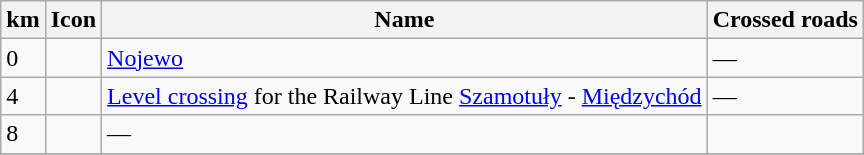<table class=wikitable>
<tr>
<th>km</th>
<th>Icon</th>
<th>Name</th>
<th>Crossed roads</th>
</tr>
<tr>
<td>0</td>
<td></td>
<td><a href='#'>Nojewo</a></td>
<td>—</td>
</tr>
<tr>
<td>4</td>
<td></td>
<td><a href='#'>Level crossing</a> for the Railway Line <a href='#'>Szamotuły</a> - <a href='#'>Międzychód</a></td>
<td>—</td>
</tr>
<tr>
<td>8</td>
<td></td>
<td>—</td>
<td> </td>
</tr>
<tr>
</tr>
</table>
